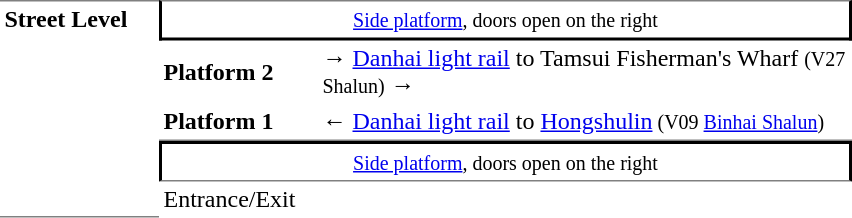<table cellspacing="0" cellpadding="3">
<tr>
<td rowspan="5" style="border-top:solid 1px gray;border-bottom:solid 1px gray;" width="100" valign="top"><strong>Street Level</strong></td>
<td colspan="2" style="border-right:solid 2px black;border-left:solid 2px black;border-bottom:solid 2px black;border-top:solid 1px gray" align="center"><small><a href='#'>Side platform</a>, doors open on the right</small></td>
</tr>
<tr>
<td><strong>Platform 2</strong></td>
<td><span>→</span>  <a href='#'>Danhai light rail</a> to Tamsui Fisherman's Wharf <small> (V27 Shalun)</small> →</td>
</tr>
<tr>
<td style="border-bottom:solid 1px gray;" width="100"><strong>Platform 1</strong></td>
<td style="border-bottom:solid 1px gray;" width="350">← <a href='#'>Danhai light rail</a> to <a href='#'>Hongshulin</a><small> (V09 <a href='#'>Binhai Shalun</a>)</small></td>
</tr>
<tr>
<td colspan="2" style="border-top:solid 2px black;border-right:solid 2px black;border-left:solid 2px black;border-bottom:solid 1px gray;" align="center"><small><a href='#'>Side platform</a>, doors open on the right</small></td>
</tr>
<tr>
<td colspan="2">Entrance/Exit</td>
</tr>
</table>
